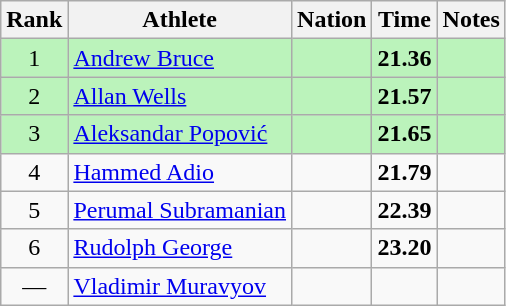<table class="wikitable sortable" style="text-align:center">
<tr>
<th>Rank</th>
<th>Athlete</th>
<th>Nation</th>
<th>Time</th>
<th>Notes</th>
</tr>
<tr style="background:#bbf3bb;">
<td>1</td>
<td align=left><a href='#'>Andrew Bruce</a></td>
<td align=left></td>
<td><strong>21.36</strong></td>
<td></td>
</tr>
<tr style="background:#bbf3bb;">
<td>2</td>
<td align=left><a href='#'>Allan Wells</a></td>
<td align=left></td>
<td><strong>21.57</strong></td>
<td></td>
</tr>
<tr style="background:#bbf3bb;">
<td>3</td>
<td align=left><a href='#'>Aleksandar Popović</a></td>
<td align=left></td>
<td><strong>21.65</strong></td>
<td></td>
</tr>
<tr>
<td>4</td>
<td align=left><a href='#'>Hammed Adio</a></td>
<td align=left></td>
<td><strong>21.79</strong></td>
<td></td>
</tr>
<tr>
<td>5</td>
<td align=left><a href='#'>Perumal Subramanian</a></td>
<td align=left></td>
<td><strong>22.39</strong></td>
<td></td>
</tr>
<tr>
<td>6</td>
<td align=left><a href='#'>Rudolph George</a></td>
<td align=left></td>
<td><strong>23.20</strong></td>
<td></td>
</tr>
<tr>
<td data-sort-value=7>—</td>
<td align=left><a href='#'>Vladimir Muravyov</a></td>
<td align=left></td>
<td data-sort-value=99.99></td>
<td></td>
</tr>
</table>
